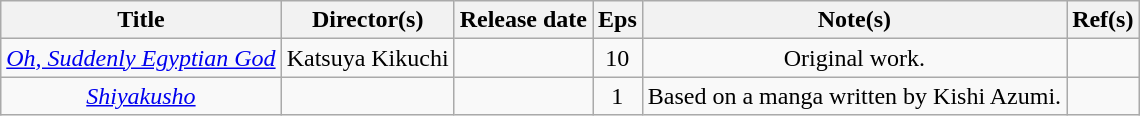<table class="wikitable sortable" style="text-align:center; margin=auto; ">
<tr>
<th scope="col">Title</th>
<th scope="col">Director(s)</th>
<th scope="col">Release date</th>
<th scope="col" class="unsortable">Eps</th>
<th scope="col" class="unsortable">Note(s)</th>
<th scope="col" class="unsortable">Ref(s)</th>
</tr>
<tr>
<td><em><a href='#'>Oh, Suddenly Egyptian God</a></em></td>
<td>Katsuya Kikuchi</td>
<td></td>
<td style="text-align:center">10</td>
<td>Original work.</td>
<td style="text-align:center"></td>
</tr>
<tr>
<td><em><a href='#'>Shiyakusho</a></em></td>
<td></td>
<td></td>
<td style="text-align:center">1</td>
<td>Based on a manga written by Kishi Azumi.</td>
<td style="text-align:center"></td>
</tr>
</table>
